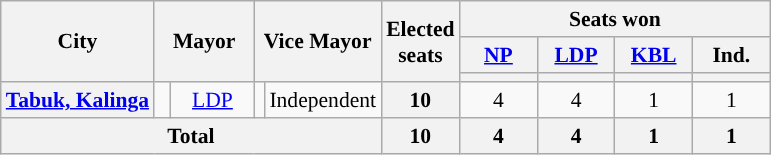<table class="wikitable" style="text-align:center; font-size: 0.9em;">
<tr>
<th rowspan="3">City</th>
<th colspan="2" rowspan="3" style="width:60px;">Mayor</th>
<th colspan="2" rowspan="3" style="width:60px;">Vice Mayor</th>
<th rowspan="3">Elected<br>seats</th>
<th colspan="4">Seats won</th>
</tr>
<tr>
<th class="unsortable" style="width:45px;"><a href='#'>NP</a></th>
<th class="unsortable" style="width:45px;"><a href='#'>LDP</a></th>
<th class="unsortable" style="width:45px;"><a href='#'>KBL</a></th>
<th class="unsortable" style="width:45px;">Ind.</th>
</tr>
<tr>
<th style="color:inherit;background:"></th>
<th style="color:inherit;background:"></th>
<th style="color:inherit;background:"></th>
<th></th>
</tr>
<tr>
<th style="text-align: left;"><a href='#'>Tabuk, Kalinga</a></th>
<td style="color:inherit;background:"></td>
<td><a href='#'>LDP</a></td>
<td style="color:inherit;background:"></td>
<td>Independent</td>
<th>10</th>
<td>4</td>
<td>4</td>
<td>1</td>
<td>1</td>
</tr>
<tr>
<th colspan="5">Total</th>
<th>10</th>
<th>4</th>
<th>4</th>
<th>1</th>
<th>1</th>
</tr>
</table>
